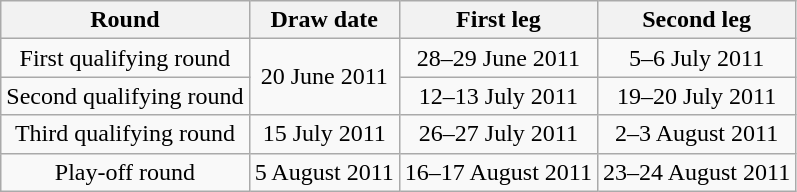<table class="wikitable" style="text-align:center">
<tr>
<th>Round</th>
<th>Draw date</th>
<th>First leg</th>
<th>Second leg</th>
</tr>
<tr>
<td>First qualifying round</td>
<td rowspan=2>20 June 2011</td>
<td>28–29 June 2011</td>
<td>5–6 July 2011</td>
</tr>
<tr>
<td>Second qualifying round</td>
<td>12–13 July 2011</td>
<td>19–20 July 2011</td>
</tr>
<tr>
<td>Third qualifying round</td>
<td>15 July 2011</td>
<td>26–27 July 2011</td>
<td>2–3 August 2011</td>
</tr>
<tr>
<td>Play-off round</td>
<td>5 August 2011</td>
<td>16–17 August 2011</td>
<td>23–24 August 2011</td>
</tr>
</table>
